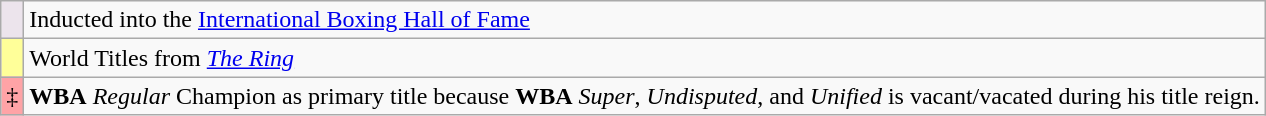<table class="wikitable">
<tr>
<td bgcolor=#ece4ec width=5px></td>
<td>Inducted into the <a href='#'>International Boxing Hall of Fame</a></td>
</tr>
<tr>
<td style="background:#ff9; width:5px;"></td>
<td>World Titles from <em><a href='#'>The Ring</a></em></td>
</tr>
<tr>
<td style="background:#ffa3a6; width:5px;">‡</td>
<td><strong>WBA</strong> <em>Regular</em> Champion as primary title because <strong>WBA</strong> <em>Super</em>, <em>Undisputed</em>, and <em>Unified</em> is vacant/vacated during his title reign.</td>
</tr>
</table>
